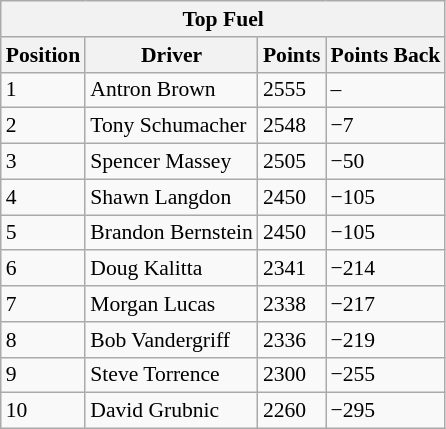<table class="wikitable" style="font-size:90%;">
<tr>
<th colspan="4">Top Fuel</th>
</tr>
<tr>
<th>Position</th>
<th>Driver</th>
<th>Points</th>
<th>Points Back</th>
</tr>
<tr>
<td>1</td>
<td>Antron Brown</td>
<td>2555</td>
<td>–</td>
</tr>
<tr>
<td>2</td>
<td>Tony Schumacher</td>
<td>2548</td>
<td>−7</td>
</tr>
<tr>
<td>3</td>
<td>Spencer Massey</td>
<td>2505</td>
<td>−50</td>
</tr>
<tr>
<td>4</td>
<td>Shawn Langdon</td>
<td>2450</td>
<td>−105</td>
</tr>
<tr>
<td>5</td>
<td>Brandon Bernstein</td>
<td>2450</td>
<td>−105</td>
</tr>
<tr>
<td>6</td>
<td>Doug Kalitta</td>
<td>2341</td>
<td>−214</td>
</tr>
<tr>
<td>7</td>
<td>Morgan Lucas</td>
<td>2338</td>
<td>−217</td>
</tr>
<tr>
<td>8</td>
<td>Bob Vandergriff</td>
<td>2336</td>
<td>−219</td>
</tr>
<tr>
<td>9</td>
<td>Steve Torrence</td>
<td>2300</td>
<td>−255</td>
</tr>
<tr>
<td>10</td>
<td>David Grubnic</td>
<td>2260</td>
<td>−295</td>
</tr>
</table>
